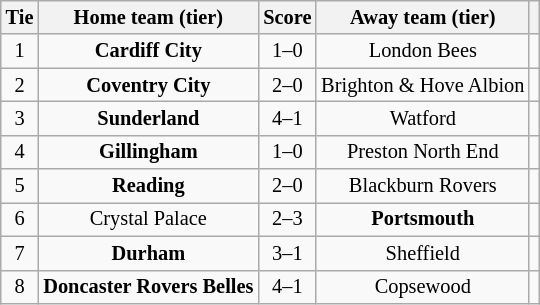<table class="wikitable" style="text-align:center; font-size:85%">
<tr>
<th>Tie</th>
<th>Home team (tier)</th>
<th>Score</th>
<th>Away team (tier)</th>
<th></th>
</tr>
<tr>
<td align="center">1</td>
<td><strong>Cardiff City</strong></td>
<td align="center">1–0 </td>
<td>London Bees</td>
<td></td>
</tr>
<tr>
<td align="center">2</td>
<td><strong>Coventry City</strong></td>
<td align="center">2–0</td>
<td>Brighton & Hove Albion</td>
<td></td>
</tr>
<tr>
<td align="center">3</td>
<td><strong>Sunderland</strong></td>
<td align="center">4–1</td>
<td>Watford</td>
<td></td>
</tr>
<tr>
<td align="center">4</td>
<td><strong>Gillingham</strong></td>
<td align="center">1–0</td>
<td>Preston North End</td>
<td></td>
</tr>
<tr>
<td align="center">5</td>
<td><strong>Reading</strong></td>
<td align="center">2–0 </td>
<td>Blackburn Rovers</td>
<td></td>
</tr>
<tr>
<td align="center">6</td>
<td>Crystal Palace</td>
<td align="center">2–3</td>
<td><strong>Portsmouth</strong></td>
<td></td>
</tr>
<tr>
<td align="center">7</td>
<td><strong>Durham</strong></td>
<td align="center">3–1</td>
<td>Sheffield</td>
<td></td>
</tr>
<tr>
<td align="center">8</td>
<td><strong>Doncaster Rovers Belles</strong></td>
<td align="center">4–1</td>
<td>Copsewood</td>
<td></td>
</tr>
</table>
